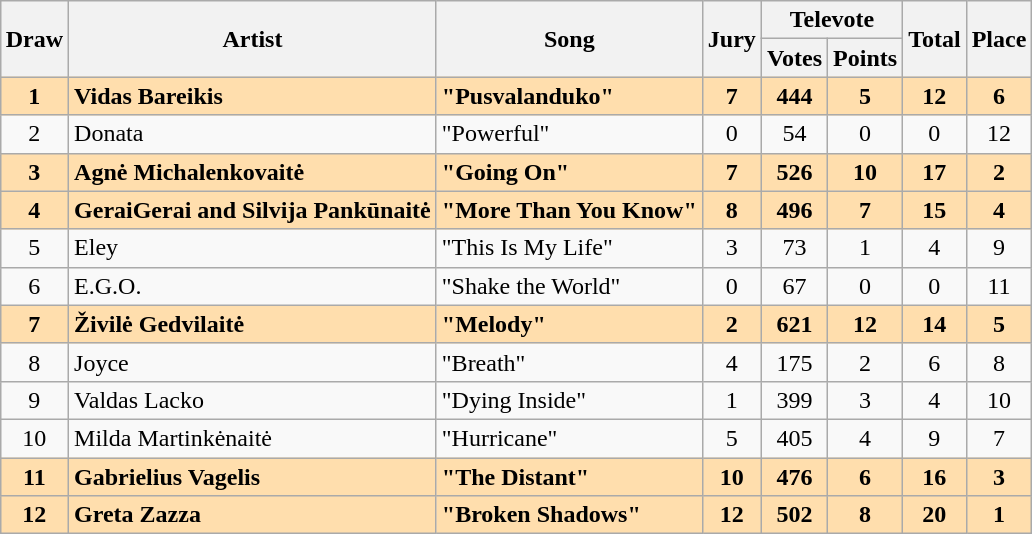<table class="sortable wikitable" style="margin: 1em auto 1em auto; text-align:center">
<tr>
<th rowspan="2">Draw</th>
<th rowspan="2">Artist</th>
<th rowspan="2">Song</th>
<th rowspan="2">Jury</th>
<th colspan="2">Televote</th>
<th rowspan="2">Total</th>
<th rowspan="2">Place</th>
</tr>
<tr>
<th>Votes</th>
<th>Points</th>
</tr>
<tr style="font-weight:bold; background:#FFDEAD;">
<td>1</td>
<td align="left">Vidas Bareikis</td>
<td align="left">"Pusvalanduko"</td>
<td>7</td>
<td>444</td>
<td>5</td>
<td>12</td>
<td>6</td>
</tr>
<tr>
<td>2</td>
<td align="left">Donata</td>
<td align="left">"Powerful"</td>
<td>0</td>
<td>54</td>
<td>0</td>
<td>0</td>
<td>12</td>
</tr>
<tr style="font-weight:bold; background:#FFDEAD;">
<td>3</td>
<td align="left">Agnė Michalenkovaitė</td>
<td align="left">"Going On"</td>
<td>7</td>
<td>526</td>
<td>10</td>
<td>17</td>
<td>2</td>
</tr>
<tr style="font-weight:bold; background:#FFDEAD;">
<td>4</td>
<td align="left">GeraiGerai and Silvija Pankūnaitė</td>
<td align="left">"More Than You Know"</td>
<td>8</td>
<td>496</td>
<td>7</td>
<td>15</td>
<td>4</td>
</tr>
<tr>
<td>5</td>
<td align="left">Eley</td>
<td align="left">"This Is My Life"</td>
<td>3</td>
<td>73</td>
<td>1</td>
<td>4</td>
<td>9</td>
</tr>
<tr>
<td>6</td>
<td align="left">E.G.O.</td>
<td align="left">"Shake the World"</td>
<td>0</td>
<td>67</td>
<td>0</td>
<td>0</td>
<td>11</td>
</tr>
<tr style="font-weight:bold; background:#FFDEAD;">
<td>7</td>
<td align="left">Živilė Gedvilaitė</td>
<td align="left">"Melody"</td>
<td>2</td>
<td>621</td>
<td>12</td>
<td>14</td>
<td>5</td>
</tr>
<tr>
<td>8</td>
<td align="left">Joyce</td>
<td align="left">"Breath"</td>
<td>4</td>
<td>175</td>
<td>2</td>
<td>6</td>
<td>8</td>
</tr>
<tr>
<td>9</td>
<td align="left">Valdas Lacko</td>
<td align="left">"Dying Inside"</td>
<td>1</td>
<td>399</td>
<td>3</td>
<td>4</td>
<td>10</td>
</tr>
<tr>
<td>10</td>
<td align="left">Milda Martinkėnaitė</td>
<td align="left">"Hurricane"</td>
<td>5</td>
<td>405</td>
<td>4</td>
<td>9</td>
<td>7</td>
</tr>
<tr style="font-weight:bold; background:#FFDEAD;">
<td>11</td>
<td align="left">Gabrielius Vagelis</td>
<td align="left">"The Distant"</td>
<td>10</td>
<td>476</td>
<td>6</td>
<td>16</td>
<td>3</td>
</tr>
<tr style="font-weight:bold; background:#FFDEAD;">
<td>12</td>
<td align="left">Greta Zazza</td>
<td align="left">"Broken Shadows"</td>
<td>12</td>
<td>502</td>
<td>8</td>
<td>20</td>
<td>1</td>
</tr>
</table>
